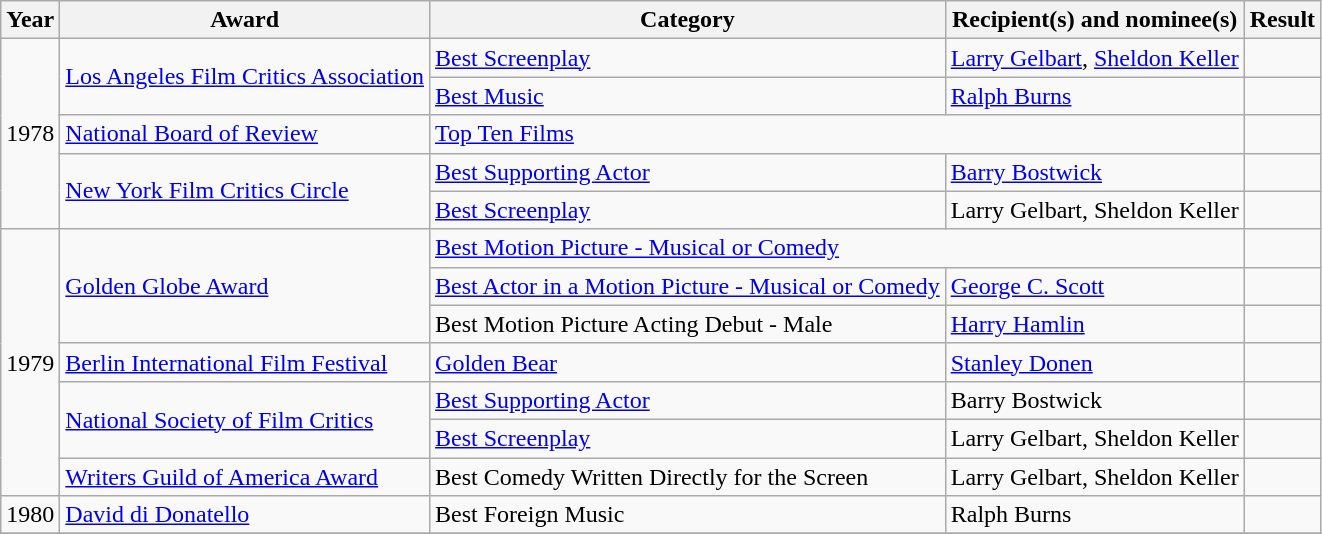<table class="wikitable">
<tr>
<th>Year</th>
<th>Award</th>
<th>Category</th>
<th>Recipient(s) and nominee(s)</th>
<th>Result</th>
</tr>
<tr>
<td rowspan=5>1978</td>
<td rowspan=2><a href='#'>Los Angeles Film Critics Association</a></td>
<td><a href='#'>Best Screenplay</a></td>
<td><a href='#'>Larry Gelbart</a>, <a href='#'>Sheldon Keller</a></td>
<td></td>
</tr>
<tr>
<td><a href='#'>Best Music</a></td>
<td><a href='#'>Ralph Burns</a></td>
<td></td>
</tr>
<tr>
<td><a href='#'>National Board of Review</a></td>
<td colspan=2><a href='#'>Top Ten Films</a></td>
<td></td>
</tr>
<tr>
<td rowspan=2><a href='#'>New York Film Critics Circle</a></td>
<td><a href='#'>Best Supporting Actor</a></td>
<td><a href='#'>Barry Bostwick</a></td>
<td></td>
</tr>
<tr>
<td><a href='#'>Best Screenplay</a></td>
<td>Larry Gelbart, Sheldon Keller</td>
<td></td>
</tr>
<tr>
<td rowspan=7>1979</td>
<td rowspan=3><a href='#'>Golden Globe Award</a></td>
<td colspan=2><a href='#'>Best Motion Picture - Musical or Comedy</a></td>
<td></td>
</tr>
<tr>
<td><a href='#'>Best Actor in a Motion Picture - Musical or Comedy</a></td>
<td><a href='#'>George C. Scott</a></td>
<td></td>
</tr>
<tr>
<td>Best Motion Picture Acting Debut - Male</td>
<td><a href='#'>Harry Hamlin</a></td>
<td></td>
</tr>
<tr>
<td><a href='#'>Berlin International Film Festival</a></td>
<td><a href='#'>Golden Bear</a></td>
<td><a href='#'>Stanley Donen</a></td>
<td></td>
</tr>
<tr>
<td rowspan=2><a href='#'>National Society of Film Critics</a></td>
<td><a href='#'>Best Supporting Actor</a></td>
<td>Barry Bostwick</td>
<td></td>
</tr>
<tr>
<td><a href='#'>Best Screenplay</a></td>
<td>Larry Gelbart, Sheldon Keller</td>
<td></td>
</tr>
<tr>
<td><a href='#'>Writers Guild of America Award</a></td>
<td>Best Comedy Written Directly for the Screen</td>
<td>Larry Gelbart, Sheldon Keller</td>
<td></td>
</tr>
<tr>
<td>1980</td>
<td><a href='#'>David di Donatello</a></td>
<td>Best Foreign Music</td>
<td>Ralph Burns</td>
<td></td>
</tr>
<tr>
</tr>
</table>
